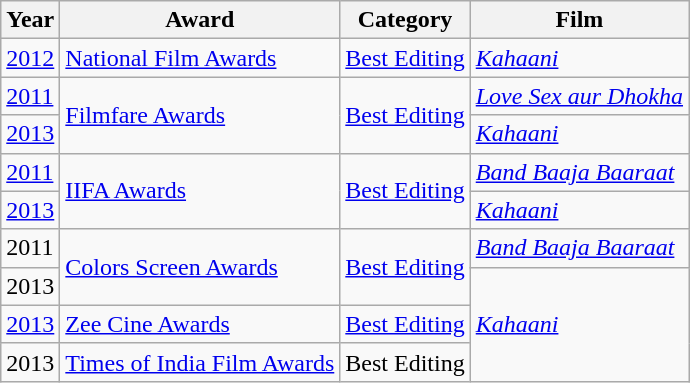<table class="wikitable">
<tr>
<th>Year</th>
<th>Award</th>
<th>Category</th>
<th>Film</th>
</tr>
<tr>
<td><a href='#'>2012</a></td>
<td><a href='#'>National Film Awards</a></td>
<td><a href='#'>Best Editing</a></td>
<td><em><a href='#'>Kahaani</a></em> </td>
</tr>
<tr>
<td><a href='#'>2011</a></td>
<td rowspan="2"><a href='#'>Filmfare Awards</a></td>
<td rowspan="2"><a href='#'>Best Editing</a></td>
<td><em><a href='#'>Love Sex aur Dhokha</a></em> </td>
</tr>
<tr>
<td><a href='#'>2013</a></td>
<td><em><a href='#'>Kahaani</a></em></td>
</tr>
<tr>
<td><a href='#'>2011</a></td>
<td rowspan="2"><a href='#'>IIFA Awards</a></td>
<td rowspan="2"><a href='#'>Best Editing</a></td>
<td><em><a href='#'>Band Baaja Baaraat</a></em> </td>
</tr>
<tr>
<td><a href='#'>2013</a></td>
<td><em><a href='#'>Kahaani</a></em></td>
</tr>
<tr>
<td>2011</td>
<td rowspan="2"><a href='#'>Colors Screen Awards</a></td>
<td rowspan="2"><a href='#'>Best Editing</a></td>
<td><em><a href='#'>Band Baaja Baaraat</a></em></td>
</tr>
<tr>
<td>2013</td>
<td rowspan="3"><em><a href='#'>Kahaani</a></em></td>
</tr>
<tr>
<td><a href='#'>2013</a></td>
<td><a href='#'>Zee Cine Awards</a></td>
<td><a href='#'>Best Editing</a></td>
</tr>
<tr>
<td>2013</td>
<td><a href='#'>Times of India Film Awards</a></td>
<td>Best Editing</td>
</tr>
</table>
